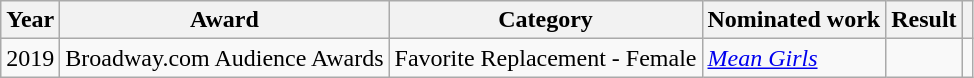<table class="wikitable sortable">
<tr>
<th>Year</th>
<th>Award</th>
<th>Category</th>
<th>Nominated work</th>
<th>Result</th>
<th></th>
</tr>
<tr>
<td>2019</td>
<td>Broadway.com Audience Awards</td>
<td>Favorite Replacement - Female</td>
<td><em><a href='#'>Mean Girls</a></em></td>
<td></td>
<td></td>
</tr>
</table>
